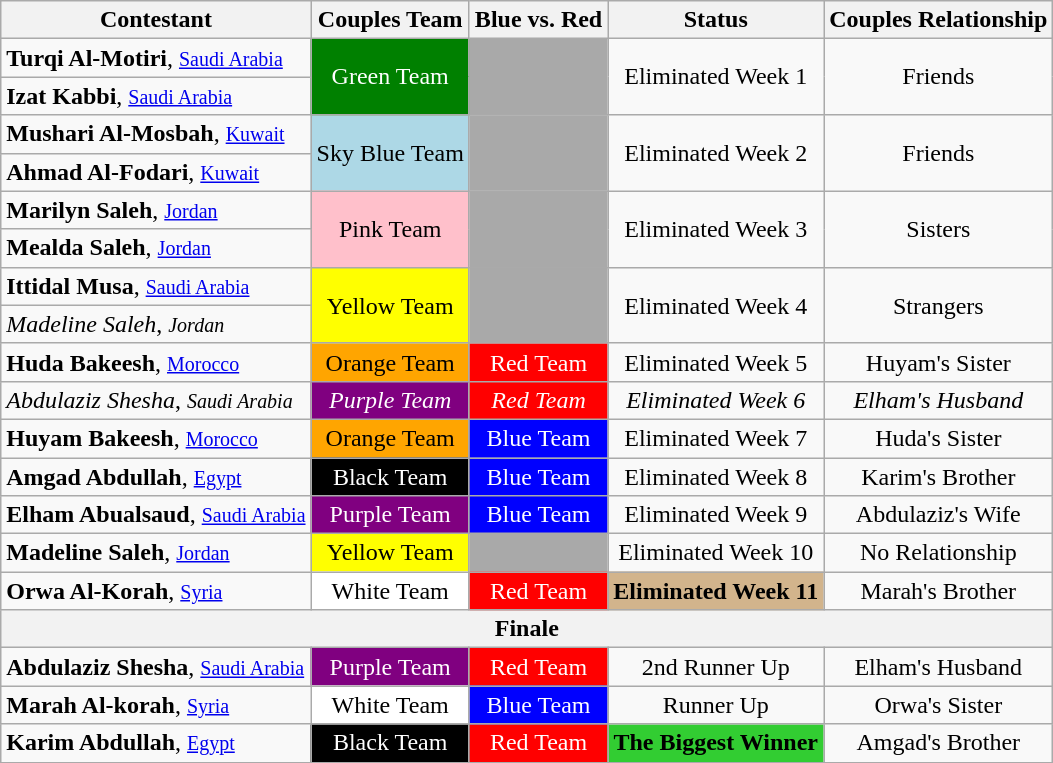<table class="wikitable" align="center" style="text-align:center">
<tr>
<th>Contestant</th>
<th>Couples Team</th>
<th>Blue vs. Red</th>
<th>Status</th>
<th>Couples Relationship</th>
</tr>
<tr>
<td align="left"><strong>Turqi Al-Motiri</strong>, <small><a href='#'>Saudi Arabia</a></small></td>
<td rowspan=2 style="background:green;color:white;">Green Team</td>
<td rowspan=2 style="background:darkgray"></td>
<td rowspan=2>Eliminated Week 1</td>
<td rowspan=2>Friends</td>
</tr>
<tr>
<td align="left"><strong>Izat Kabbi</strong>, <small><a href='#'>Saudi Arabia</a></small></td>
</tr>
<tr>
<td align="left"><strong>Mushari Al-Mosbah</strong>, <small><a href='#'>Kuwait</a></small></td>
<td rowspan=2 style="background:lightblue">Sky Blue Team</td>
<td rowspan=2 style="background:darkgray"></td>
<td rowspan=2>Eliminated Week 2</td>
<td rowspan=2>Friends</td>
</tr>
<tr>
<td align="left"><strong>Ahmad Al-Fodari</strong>, <small><a href='#'>Kuwait</a></small></td>
</tr>
<tr>
<td align="left"><strong>Marilyn Saleh</strong>, <small><a href='#'>Jordan</a></small></td>
<td rowspan=2 style="background:pink">Pink Team</td>
<td rowspan=2 style="background:darkgray"></td>
<td rowspan=2>Eliminated Week 3</td>
<td rowspan=2>Sisters</td>
</tr>
<tr>
<td align="left"><strong>Mealda Saleh</strong>, <small><a href='#'>Jordan</a></small></td>
</tr>
<tr>
<td align="left"><strong>Ittidal Musa</strong>, <small><a href='#'>Saudi Arabia</a></small></td>
<td rowspan=2 style="background:yellow">Yellow Team</td>
<td rowspan=2 style="background:darkgray"></td>
<td rowspan=2>Eliminated Week 4</td>
<td rowspan=2>Strangers</td>
</tr>
<tr>
<td align="left"><em>Madeline Saleh</em>, <small><em>Jordan</em></small></td>
</tr>
<tr>
<td align="left"><strong>Huda Bakeesh</strong>, <small><a href='#'>Morocco</a></small></td>
<td style="background:orange ">Orange Team</td>
<td style="background:red;color:white;">Red Team</td>
<td>Eliminated Week 5</td>
<td>Huyam's Sister</td>
</tr>
<tr>
<td align="left"><em>Abdulaziz Shesha</em>, <small><em>Saudi Arabia</em></small></td>
<td style="background:purple;color:white;"><em>Purple Team</em></td>
<td style="background:red;color:white;"><em>Red Team</em></td>
<td><em>Eliminated Week 6</em></td>
<td><em>Elham's Husband</em></td>
</tr>
<tr>
<td align="left"><strong>Huyam Bakeesh</strong>, <small><a href='#'>Morocco</a></small></td>
<td style="background:orange ">Orange Team</td>
<td style="background:blue;color:white;">Blue Team</td>
<td>Eliminated Week 7</td>
<td>Huda's Sister</td>
</tr>
<tr>
<td align="left"><strong>Amgad Abdullah</strong>, <small><a href='#'>Egypt</a></small></td>
<td style="background:black;color:white;">Black Team</td>
<td style="background:blue;color:white;">Blue Team</td>
<td>Eliminated Week 8</td>
<td>Karim's Brother</td>
</tr>
<tr>
<td align="left"><strong>Elham Abualsaud</strong>, <small><a href='#'>Saudi Arabia</a></small></td>
<td style="background:purple;color:white;">Purple Team</td>
<td style="background:blue;color:white;">Blue Team</td>
<td>Eliminated Week 9</td>
<td>Abdulaziz's Wife</td>
</tr>
<tr>
<td align="left"><strong>Madeline Saleh</strong>, <small><a href='#'>Jordan</a></small></td>
<td style="background:yellow">Yellow Team</td>
<td style="background:darkgray"></td>
<td>Eliminated Week 10</td>
<td>No Relationship</td>
</tr>
<tr>
<td align="left"><strong>Orwa Al-Korah</strong>, <small><a href='#'>Syria</a></small></td>
<td style="background:white">White Team</td>
<td style="background:red;color:white;">Red Team</td>
<td style="background:tan"><strong>Eliminated Week 11</strong></td>
<td>Marah's Brother</td>
</tr>
<tr>
<th colspan=5>Finale</th>
</tr>
<tr>
<td align="left"><strong>Abdulaziz Shesha</strong>, <small><a href='#'>Saudi Arabia</a></small></td>
<td style="background:purple;color:white;">Purple Team</td>
<td style="background:red;color:white;">Red Team</td>
<td>2nd Runner Up</td>
<td>Elham's Husband</td>
</tr>
<tr>
<td align="left"><strong>Marah Al-korah</strong>, <small><a href='#'>Syria</a></small></td>
<td style="background:white">White Team</td>
<td style="background:blue;color:white;">Blue Team</td>
<td>Runner Up</td>
<td>Orwa's Sister</td>
</tr>
<tr>
<td align="left"><strong>Karim Abdullah</strong>, <small><a href='#'>Egypt</a></small></td>
<td style="background:black;color:white;">Black Team</td>
<td style="background:red;color:white;">Red Team</td>
<td style="background:limegreen"><strong>The Biggest Winner</strong></td>
<td>Amgad's Brother</td>
</tr>
</table>
